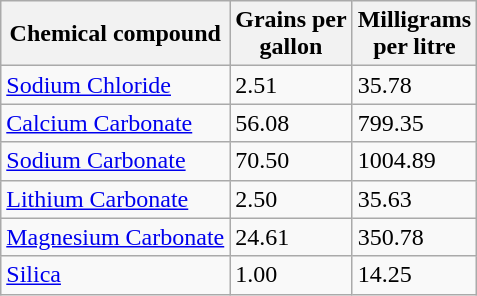<table class="wikitable">
<tr>
<th>Chemical compound</th>
<th>Grains per<br>gallon</th>
<th>Milligrams<br>per litre</th>
</tr>
<tr>
<td><a href='#'>Sodium Chloride</a></td>
<td>2.51</td>
<td>35.78</td>
</tr>
<tr>
<td><a href='#'>Calcium Carbonate</a></td>
<td>56.08</td>
<td>799.35</td>
</tr>
<tr>
<td><a href='#'>Sodium Carbonate</a></td>
<td>70.50</td>
<td>1004.89</td>
</tr>
<tr>
<td><a href='#'>Lithium Carbonate</a></td>
<td>2.50</td>
<td>35.63</td>
</tr>
<tr>
<td><a href='#'>Magnesium Carbonate</a></td>
<td>24.61</td>
<td>350.78</td>
</tr>
<tr>
<td><a href='#'>Silica</a></td>
<td>1.00</td>
<td>14.25</td>
</tr>
</table>
